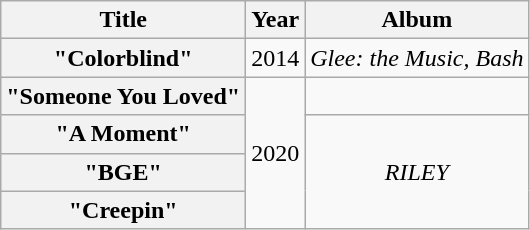<table class="wikitable plainrowheaders" style="text-align:center;">
<tr>
<th scope="col" rowspan="1">Title</th>
<th scope="col" rowspan="1">Year</th>
<th scope="col" rowspan="1">Album</th>
</tr>
<tr>
<th scope="row">"Colorblind"</th>
<td>2014</td>
<td><em>Glee: the Music, Bash</em></td>
</tr>
<tr>
<th scope="row">"Someone You Loved"</th>
<td rowspan="4">2020</td>
<td></td>
</tr>
<tr>
<th scope="row">"A Moment"</th>
<td rowspan="3"><em>RILEY</em></td>
</tr>
<tr>
<th scope="row">"BGE"</th>
</tr>
<tr>
<th scope="row">"Creepin"</th>
</tr>
</table>
